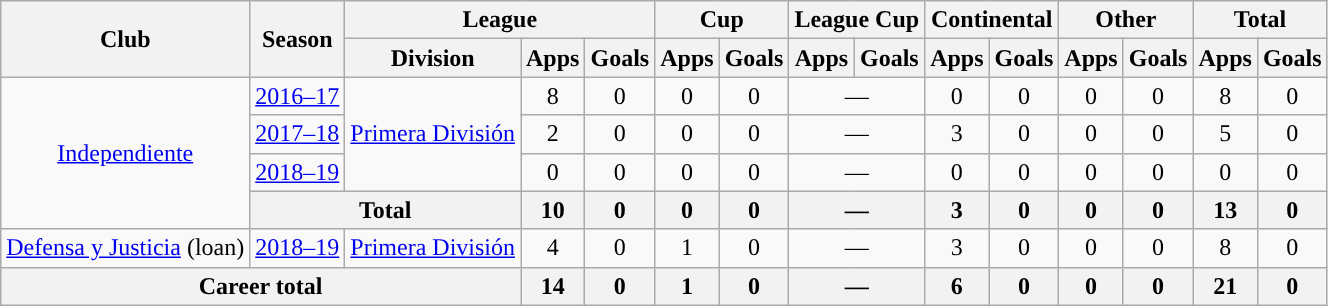<table class="wikitable" style="text-align:center">
<tr>
<th rowspan="2">Club</th>
<th rowspan="2">Season</th>
<th colspan="3">League</th>
<th colspan="2">Cup</th>
<th colspan="2">League Cup</th>
<th colspan="2">Continental</th>
<th colspan="2">Other</th>
<th colspan="2">Total</th>
</tr>
<tr>
<th>Division</th>
<th>Apps</th>
<th>Goals</th>
<th>Apps</th>
<th>Goals</th>
<th>Apps</th>
<th>Goals</th>
<th>Apps</th>
<th>Goals</th>
<th>Apps</th>
<th>Goals</th>
<th>Apps</th>
<th>Goals</th>
</tr>
<tr>
<td rowspan="4"><a href='#'>Independiente</a></td>
<td><a href='#'>2016–17</a></td>
<td rowspan="3"><a href='#'>Primera División</a></td>
<td>8</td>
<td>0</td>
<td>0</td>
<td>0</td>
<td colspan="2">—</td>
<td>0</td>
<td>0</td>
<td>0</td>
<td>0</td>
<td>8</td>
<td>0</td>
</tr>
<tr>
<td><a href='#'>2017–18</a></td>
<td>2</td>
<td>0</td>
<td>0</td>
<td>0</td>
<td colspan="2">—</td>
<td>3</td>
<td>0</td>
<td>0</td>
<td>0</td>
<td>5</td>
<td>0</td>
</tr>
<tr>
<td><a href='#'>2018–19</a></td>
<td>0</td>
<td>0</td>
<td>0</td>
<td>0</td>
<td colspan="2">—</td>
<td>0</td>
<td>0</td>
<td>0</td>
<td>0</td>
<td>0</td>
<td>0</td>
</tr>
<tr>
<th colspan="2">Total</th>
<th>10</th>
<th>0</th>
<th>0</th>
<th>0</th>
<th colspan="2">—</th>
<th>3</th>
<th>0</th>
<th>0</th>
<th>0</th>
<th>13</th>
<th>0</th>
</tr>
<tr>
<td rowspan="1"><a href='#'>Defensa y Justicia</a> (loan)</td>
<td><a href='#'>2018–19</a></td>
<td rowspan="1"><a href='#'>Primera División</a></td>
<td>4</td>
<td>0</td>
<td>1</td>
<td>0</td>
<td colspan="2">—</td>
<td>3</td>
<td>0</td>
<td>0</td>
<td>0</td>
<td>8</td>
<td>0</td>
</tr>
<tr>
<th colspan="3">Career total</th>
<th>14</th>
<th>0</th>
<th>1</th>
<th>0</th>
<th colspan="2">—</th>
<th>6</th>
<th>0</th>
<th>0</th>
<th>0</th>
<th>21</th>
<th>0</th>
</tr>
</table>
